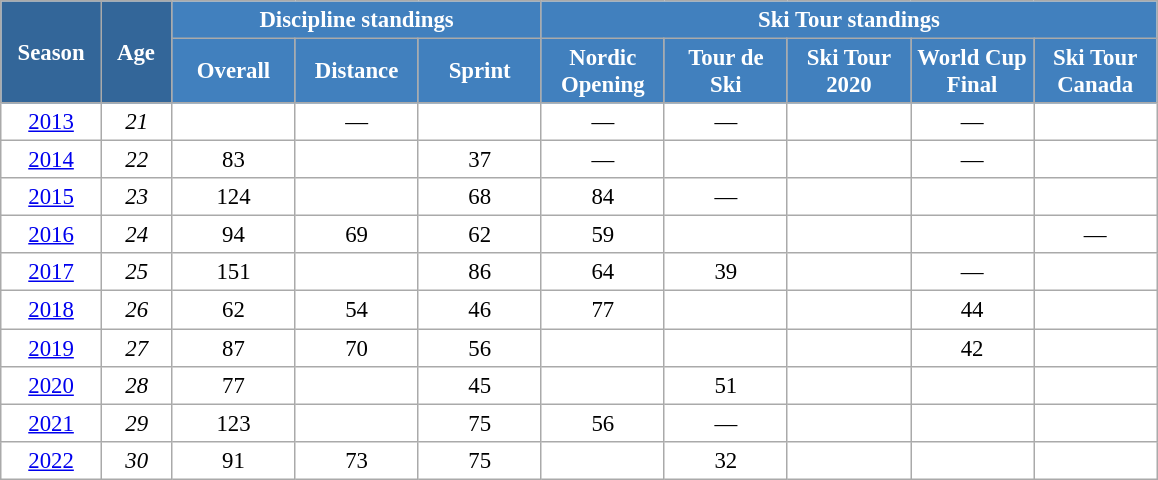<table class="wikitable" style="font-size:95%; text-align:center; border:grey solid 1px; border-collapse:collapse; background:#ffffff;">
<tr>
<th style="background-color:#369; color:white; width:60px;" rowspan="2"> Season </th>
<th style="background-color:#369; color:white; width:40px;" rowspan="2"> Age </th>
<th style="background-color:#4180be; color:white;" colspan="3">Discipline standings</th>
<th style="background-color:#4180be; color:white;" colspan="5">Ski Tour standings</th>
</tr>
<tr>
<th style="background-color:#4180be; color:white; width:75px;">Overall</th>
<th style="background-color:#4180be; color:white; width:75px;">Distance</th>
<th style="background-color:#4180be; color:white; width:75px;">Sprint</th>
<th style="background-color:#4180be; color:white; width:75px;">Nordic<br>Opening</th>
<th style="background-color:#4180be; color:white; width:75px;">Tour de<br>Ski</th>
<th style="background-color:#4180be; color:white; width:75px;">Ski Tour<br>2020</th>
<th style="background-color:#4180be; color:white; width:75px;">World Cup<br>Final</th>
<th style="background-color:#4180be; color:white; width:75px;">Ski Tour<br>Canada</th>
</tr>
<tr>
<td><a href='#'>2013</a></td>
<td><em>21</em></td>
<td></td>
<td>—</td>
<td></td>
<td>—</td>
<td>—</td>
<td></td>
<td>—</td>
<td></td>
</tr>
<tr>
<td><a href='#'>2014</a></td>
<td><em>22</em></td>
<td>83</td>
<td></td>
<td>37</td>
<td>—</td>
<td></td>
<td></td>
<td>—</td>
<td></td>
</tr>
<tr>
<td><a href='#'>2015</a></td>
<td><em>23</em></td>
<td>124</td>
<td></td>
<td>68</td>
<td>84</td>
<td>—</td>
<td></td>
<td></td>
<td></td>
</tr>
<tr>
<td><a href='#'>2016</a></td>
<td><em>24</em></td>
<td>94</td>
<td>69</td>
<td>62</td>
<td>59</td>
<td></td>
<td></td>
<td></td>
<td>—</td>
</tr>
<tr>
<td><a href='#'>2017</a></td>
<td><em>25</em></td>
<td>151</td>
<td></td>
<td>86</td>
<td>64</td>
<td>39</td>
<td></td>
<td>—</td>
<td></td>
</tr>
<tr>
<td><a href='#'>2018</a></td>
<td><em>26</em></td>
<td>62</td>
<td>54</td>
<td>46</td>
<td>77</td>
<td></td>
<td></td>
<td>44</td>
<td></td>
</tr>
<tr>
<td><a href='#'>2019</a></td>
<td><em>27</em></td>
<td>87</td>
<td>70</td>
<td>56</td>
<td></td>
<td></td>
<td></td>
<td>42</td>
<td></td>
</tr>
<tr>
<td><a href='#'>2020</a></td>
<td><em>28</em></td>
<td>77</td>
<td></td>
<td>45</td>
<td></td>
<td>51</td>
<td></td>
<td></td>
<td></td>
</tr>
<tr>
<td><a href='#'>2021</a></td>
<td><em>29</em></td>
<td>123</td>
<td></td>
<td>75</td>
<td>56</td>
<td>—</td>
<td></td>
<td></td>
<td></td>
</tr>
<tr>
<td><a href='#'>2022</a></td>
<td><em>30</em></td>
<td>91</td>
<td>73</td>
<td>75</td>
<td></td>
<td>32</td>
<td></td>
<td></td>
<td></td>
</tr>
</table>
